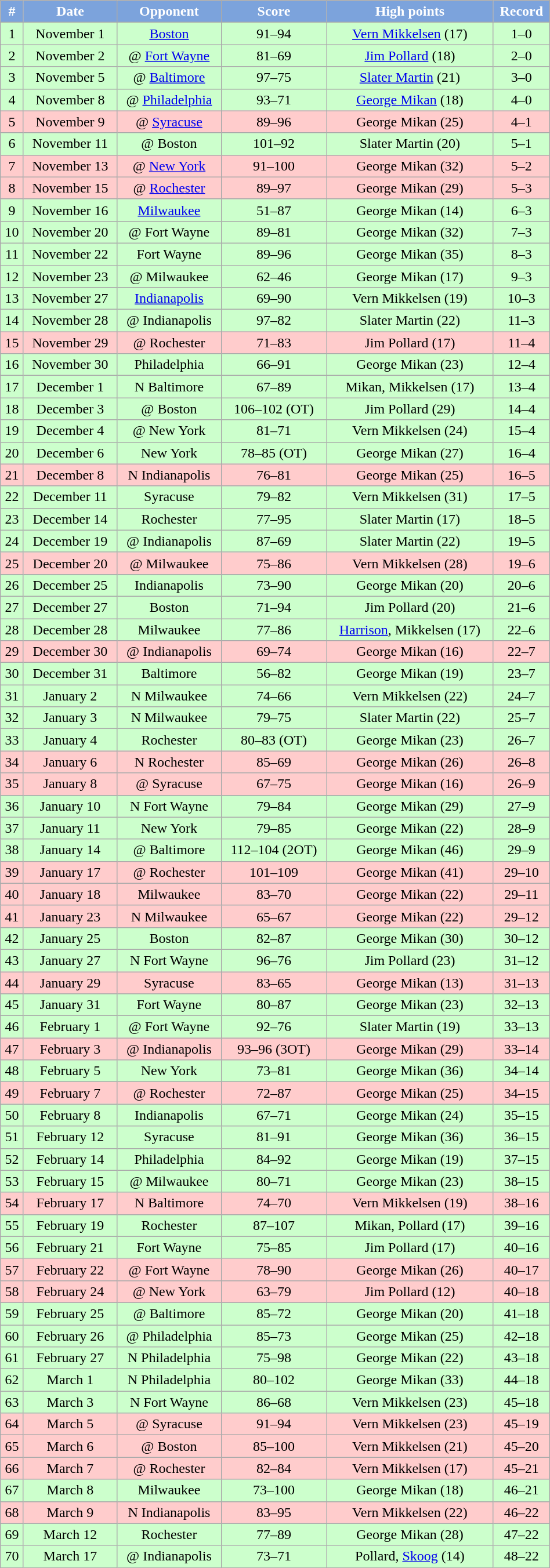<table class="wikitable" width="50%">
<tr align="center"  style="background:#7CA3DC; color:#FFFFFF;">
<td><strong>#</strong></td>
<td><strong>Date</strong></td>
<td><strong>Opponent</strong></td>
<td><strong>Score</strong></td>
<td><strong>High points</strong></td>
<td><strong>Record</strong></td>
</tr>
<tr align="center" bgcolor="ccffcc">
<td>1</td>
<td>November 1</td>
<td><a href='#'>Boston</a></td>
<td>91–94</td>
<td><a href='#'>Vern Mikkelsen</a> (17)</td>
<td>1–0</td>
</tr>
<tr align="center" bgcolor="ccffcc">
<td>2</td>
<td>November 2</td>
<td>@ <a href='#'>Fort Wayne</a></td>
<td>81–69</td>
<td><a href='#'>Jim Pollard</a> (18)</td>
<td>2–0</td>
</tr>
<tr align="center" bgcolor="ccffcc">
<td>3</td>
<td>November 5</td>
<td>@ <a href='#'>Baltimore</a></td>
<td>97–75</td>
<td><a href='#'>Slater Martin</a> (21)</td>
<td>3–0</td>
</tr>
<tr align="center" bgcolor="ccffcc">
<td>4</td>
<td>November 8</td>
<td>@ <a href='#'>Philadelphia</a></td>
<td>93–71</td>
<td><a href='#'>George Mikan</a> (18)</td>
<td>4–0</td>
</tr>
<tr align="center" bgcolor="ffcccc">
<td>5</td>
<td>November 9</td>
<td>@ <a href='#'>Syracuse</a></td>
<td>89–96</td>
<td>George Mikan (25)</td>
<td>4–1</td>
</tr>
<tr align="center" bgcolor="ccffcc">
<td>6</td>
<td>November 11</td>
<td>@ Boston</td>
<td>101–92</td>
<td>Slater Martin (20)</td>
<td>5–1</td>
</tr>
<tr align="center" bgcolor="ffcccc">
<td>7</td>
<td>November 13</td>
<td>@ <a href='#'>New York</a></td>
<td>91–100</td>
<td>George Mikan (32)</td>
<td>5–2</td>
</tr>
<tr align="center" bgcolor="ffcccc">
<td>8</td>
<td>November 15</td>
<td>@ <a href='#'>Rochester</a></td>
<td>89–97</td>
<td>George Mikan (29)</td>
<td>5–3</td>
</tr>
<tr align="center" bgcolor="ccffcc">
<td>9</td>
<td>November 16</td>
<td><a href='#'>Milwaukee</a></td>
<td>51–87</td>
<td>George Mikan (14)</td>
<td>6–3</td>
</tr>
<tr align="center" bgcolor="ccffcc">
<td>10</td>
<td>November 20</td>
<td>@ Fort Wayne</td>
<td>89–81</td>
<td>George Mikan (32)</td>
<td>7–3</td>
</tr>
<tr align="center" bgcolor="ccffcc">
<td>11</td>
<td>November 22</td>
<td>Fort Wayne</td>
<td>89–96</td>
<td>George Mikan (35)</td>
<td>8–3</td>
</tr>
<tr align="center" bgcolor="ccffcc">
<td>12</td>
<td>November 23</td>
<td>@ Milwaukee</td>
<td>62–46</td>
<td>George Mikan (17)</td>
<td>9–3</td>
</tr>
<tr align="center" bgcolor="ccffcc">
<td>13</td>
<td>November 27</td>
<td><a href='#'>Indianapolis</a></td>
<td>69–90</td>
<td>Vern Mikkelsen (19)</td>
<td>10–3</td>
</tr>
<tr align="center" bgcolor="ccffcc">
<td>14</td>
<td>November 28</td>
<td>@ Indianapolis</td>
<td>97–82</td>
<td>Slater Martin (22)</td>
<td>11–3</td>
</tr>
<tr align="center" bgcolor="ffcccc">
<td>15</td>
<td>November 29</td>
<td>@ Rochester</td>
<td>71–83</td>
<td>Jim Pollard (17)</td>
<td>11–4</td>
</tr>
<tr align="center" bgcolor="ccffcc">
<td>16</td>
<td>November 30</td>
<td>Philadelphia</td>
<td>66–91</td>
<td>George Mikan (23)</td>
<td>12–4</td>
</tr>
<tr align="center" bgcolor="ccffcc">
<td>17</td>
<td>December 1</td>
<td>N Baltimore</td>
<td>67–89</td>
<td>Mikan, Mikkelsen (17)</td>
<td>13–4</td>
</tr>
<tr align="center" bgcolor="ccffcc">
<td>18</td>
<td>December 3</td>
<td>@ Boston</td>
<td>106–102 (OT)</td>
<td>Jim Pollard (29)</td>
<td>14–4</td>
</tr>
<tr align="center" bgcolor="ccffcc">
<td>19</td>
<td>December 4</td>
<td>@ New York</td>
<td>81–71</td>
<td>Vern Mikkelsen (24)</td>
<td>15–4</td>
</tr>
<tr align="center" bgcolor="ccffcc">
<td>20</td>
<td>December 6</td>
<td>New York</td>
<td>78–85 (OT)</td>
<td>George Mikan (27)</td>
<td>16–4</td>
</tr>
<tr align="center" bgcolor="ffcccc">
<td>21</td>
<td>December 8</td>
<td>N Indianapolis</td>
<td>76–81</td>
<td>George Mikan (25)</td>
<td>16–5</td>
</tr>
<tr align="center" bgcolor="ccffcc">
<td>22</td>
<td>December 11</td>
<td>Syracuse</td>
<td>79–82</td>
<td>Vern Mikkelsen (31)</td>
<td>17–5</td>
</tr>
<tr align="center" bgcolor="ccffcc">
<td>23</td>
<td>December 14</td>
<td>Rochester</td>
<td>77–95</td>
<td>Slater Martin (17)</td>
<td>18–5</td>
</tr>
<tr align="center" bgcolor="ccffcc">
<td>24</td>
<td>December 19</td>
<td>@ Indianapolis</td>
<td>87–69</td>
<td>Slater Martin (22)</td>
<td>19–5</td>
</tr>
<tr align="center" bgcolor="ffcccc">
<td>25</td>
<td>December 20</td>
<td>@ Milwaukee</td>
<td>75–86</td>
<td>Vern Mikkelsen (28)</td>
<td>19–6</td>
</tr>
<tr align="center" bgcolor="ccffcc">
<td>26</td>
<td>December 25</td>
<td>Indianapolis</td>
<td>73–90</td>
<td>George Mikan (20)</td>
<td>20–6</td>
</tr>
<tr align="center" bgcolor="ccffcc">
<td>27</td>
<td>December 27</td>
<td>Boston</td>
<td>71–94</td>
<td>Jim Pollard (20)</td>
<td>21–6</td>
</tr>
<tr align="center" bgcolor="ccffcc">
<td>28</td>
<td>December 28</td>
<td>Milwaukee</td>
<td>77–86</td>
<td><a href='#'>Harrison</a>, Mikkelsen (17)</td>
<td>22–6</td>
</tr>
<tr align="center" bgcolor="ffcccc">
<td>29</td>
<td>December 30</td>
<td>@ Indianapolis</td>
<td>69–74</td>
<td>George Mikan (16)</td>
<td>22–7</td>
</tr>
<tr align="center" bgcolor="ccffcc">
<td>30</td>
<td>December 31</td>
<td>Baltimore</td>
<td>56–82</td>
<td>George Mikan (19)</td>
<td>23–7</td>
</tr>
<tr align="center" bgcolor="ccffcc">
<td>31</td>
<td>January 2</td>
<td>N Milwaukee</td>
<td>74–66</td>
<td>Vern Mikkelsen (22)</td>
<td>24–7</td>
</tr>
<tr align="center" bgcolor="ccffcc">
<td>32</td>
<td>January 3</td>
<td>N Milwaukee</td>
<td>79–75</td>
<td>Slater Martin (22)</td>
<td>25–7</td>
</tr>
<tr align="center" bgcolor="ccffcc">
<td>33</td>
<td>January 4</td>
<td>Rochester</td>
<td>80–83 (OT)</td>
<td>George Mikan (23)</td>
<td>26–7</td>
</tr>
<tr align="center" bgcolor="ffcccc">
<td>34</td>
<td>January 6</td>
<td>N Rochester</td>
<td>85–69</td>
<td>George Mikan (26)</td>
<td>26–8</td>
</tr>
<tr align="center" bgcolor="ffcccc">
<td>35</td>
<td>January 8</td>
<td>@ Syracuse</td>
<td>67–75</td>
<td>George Mikan (16)</td>
<td>26–9</td>
</tr>
<tr align="center" bgcolor="ccffcc">
<td>36</td>
<td>January 10</td>
<td>N Fort Wayne</td>
<td>79–84</td>
<td>George Mikan (29)</td>
<td>27–9</td>
</tr>
<tr align="center" bgcolor="ccffcc">
<td>37</td>
<td>January 11</td>
<td>New York</td>
<td>79–85</td>
<td>George Mikan (22)</td>
<td>28–9</td>
</tr>
<tr align="center" bgcolor="ccffcc">
<td>38</td>
<td>January 14</td>
<td>@ Baltimore</td>
<td>112–104 (2OT)</td>
<td>George Mikan (46)</td>
<td>29–9</td>
</tr>
<tr align="center" bgcolor="ffcccc">
<td>39</td>
<td>January 17</td>
<td>@ Rochester</td>
<td>101–109</td>
<td>George Mikan (41)</td>
<td>29–10</td>
</tr>
<tr align="center" bgcolor="ffcccc">
<td>40</td>
<td>January 18</td>
<td>Milwaukee</td>
<td>83–70</td>
<td>George Mikan (22)</td>
<td>29–11</td>
</tr>
<tr align="center" bgcolor="ffcccc">
<td>41</td>
<td>January 23</td>
<td>N Milwaukee</td>
<td>65–67</td>
<td>George Mikan (22)</td>
<td>29–12</td>
</tr>
<tr align="center" bgcolor="ccffcc">
<td>42</td>
<td>January 25</td>
<td>Boston</td>
<td>82–87</td>
<td>George Mikan (30)</td>
<td>30–12</td>
</tr>
<tr align="center" bgcolor="ccffcc">
<td>43</td>
<td>January 27</td>
<td>N Fort Wayne</td>
<td>96–76</td>
<td>Jim Pollard (23)</td>
<td>31–12</td>
</tr>
<tr align="center" bgcolor="ffcccc">
<td>44</td>
<td>January 29</td>
<td>Syracuse</td>
<td>83–65</td>
<td>George Mikan (13)</td>
<td>31–13</td>
</tr>
<tr align="center" bgcolor="ccffcc">
<td>45</td>
<td>January 31</td>
<td>Fort Wayne</td>
<td>80–87</td>
<td>George Mikan (23)</td>
<td>32–13</td>
</tr>
<tr align="center" bgcolor="ccffcc">
<td>46</td>
<td>February 1</td>
<td>@ Fort Wayne</td>
<td>92–76</td>
<td>Slater Martin (19)</td>
<td>33–13</td>
</tr>
<tr align="center" bgcolor="ffcccc">
<td>47</td>
<td>February 3</td>
<td>@ Indianapolis</td>
<td>93–96 (3OT)</td>
<td>George Mikan (29)</td>
<td>33–14</td>
</tr>
<tr align="center" bgcolor="ccffcc">
<td>48</td>
<td>February 5</td>
<td>New York</td>
<td>73–81</td>
<td>George Mikan (36)</td>
<td>34–14</td>
</tr>
<tr align="center" bgcolor="ffcccc">
<td>49</td>
<td>February 7</td>
<td>@ Rochester</td>
<td>72–87</td>
<td>George Mikan (25)</td>
<td>34–15</td>
</tr>
<tr align="center" bgcolor="ccffcc">
<td>50</td>
<td>February 8</td>
<td>Indianapolis</td>
<td>67–71</td>
<td>George Mikan (24)</td>
<td>35–15</td>
</tr>
<tr align="center" bgcolor="ccffcc">
<td>51</td>
<td>February 12</td>
<td>Syracuse</td>
<td>81–91</td>
<td>George Mikan (36)</td>
<td>36–15</td>
</tr>
<tr align="center" bgcolor="ccffcc">
<td>52</td>
<td>February 14</td>
<td>Philadelphia</td>
<td>84–92</td>
<td>George Mikan (19)</td>
<td>37–15</td>
</tr>
<tr align="center" bgcolor="ccffcc">
<td>53</td>
<td>February 15</td>
<td>@ Milwaukee</td>
<td>80–71</td>
<td>George Mikan (23)</td>
<td>38–15</td>
</tr>
<tr align="center" bgcolor="ffcccc">
<td>54</td>
<td>February 17</td>
<td>N Baltimore</td>
<td>74–70</td>
<td>Vern Mikkelsen (19)</td>
<td>38–16</td>
</tr>
<tr align="center" bgcolor="ccffcc">
<td>55</td>
<td>February 19</td>
<td>Rochester</td>
<td>87–107</td>
<td>Mikan, Pollard (17)</td>
<td>39–16</td>
</tr>
<tr align="center" bgcolor="ccffcc">
<td>56</td>
<td>February 21</td>
<td>Fort Wayne</td>
<td>75–85</td>
<td>Jim Pollard (17)</td>
<td>40–16</td>
</tr>
<tr align="center" bgcolor="ffcccc">
<td>57</td>
<td>February 22</td>
<td>@ Fort Wayne</td>
<td>78–90</td>
<td>George Mikan (26)</td>
<td>40–17</td>
</tr>
<tr align="center" bgcolor="ffcccc">
<td>58</td>
<td>February 24</td>
<td>@ New York</td>
<td>63–79</td>
<td>Jim Pollard (12)</td>
<td>40–18</td>
</tr>
<tr align="center" bgcolor="ccffcc">
<td>59</td>
<td>February 25</td>
<td>@ Baltimore</td>
<td>85–72</td>
<td>George Mikan (20)</td>
<td>41–18</td>
</tr>
<tr align="center" bgcolor="ccffcc">
<td>60</td>
<td>February 26</td>
<td>@ Philadelphia</td>
<td>85–73</td>
<td>George Mikan (25)</td>
<td>42–18</td>
</tr>
<tr align="center" bgcolor="ccffcc">
<td>61</td>
<td>February 27</td>
<td>N Philadelphia</td>
<td>75–98</td>
<td>George Mikan (22)</td>
<td>43–18</td>
</tr>
<tr align="center" bgcolor="ccffcc">
<td>62</td>
<td>March 1</td>
<td>N Philadelphia</td>
<td>80–102</td>
<td>George Mikan (33)</td>
<td>44–18</td>
</tr>
<tr align="center" bgcolor="ccffcc">
<td>63</td>
<td>March 3</td>
<td>N Fort Wayne</td>
<td>86–68</td>
<td>Vern Mikkelsen (23)</td>
<td>45–18</td>
</tr>
<tr align="center" bgcolor="ffcccc">
<td>64</td>
<td>March 5</td>
<td>@ Syracuse</td>
<td>91–94</td>
<td>Vern Mikkelsen (23)</td>
<td>45–19</td>
</tr>
<tr align="center" bgcolor="ffcccc">
<td>65</td>
<td>March 6</td>
<td>@ Boston</td>
<td>85–100</td>
<td>Vern Mikkelsen (21)</td>
<td>45–20</td>
</tr>
<tr align="center" bgcolor="ffcccc">
<td>66</td>
<td>March 7</td>
<td>@ Rochester</td>
<td>82–84</td>
<td>Vern Mikkelsen (17)</td>
<td>45–21</td>
</tr>
<tr align="center" bgcolor="ccffcc">
<td>67</td>
<td>March 8</td>
<td>Milwaukee</td>
<td>73–100</td>
<td>George Mikan (18)</td>
<td>46–21</td>
</tr>
<tr align="center" bgcolor="ffcccc">
<td>68</td>
<td>March 9</td>
<td>N Indianapolis</td>
<td>83–95</td>
<td>Vern Mikkelsen (22)</td>
<td>46–22</td>
</tr>
<tr align="center" bgcolor="ccffcc">
<td>69</td>
<td>March 12</td>
<td>Rochester</td>
<td>77–89</td>
<td>George Mikan (28)</td>
<td>47–22</td>
</tr>
<tr align="center" bgcolor="ccffcc">
<td>70</td>
<td>March 17</td>
<td>@ Indianapolis</td>
<td>73–71</td>
<td>Pollard, <a href='#'>Skoog</a> (14)</td>
<td>48–22</td>
</tr>
</table>
